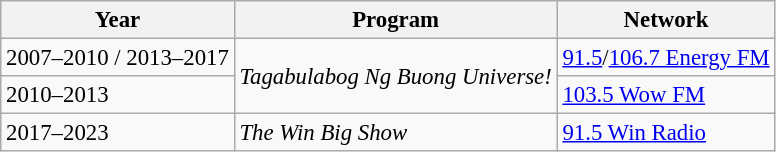<table class="wikitable" style="font-size: 95%;">
<tr>
<th>Year</th>
<th>Program</th>
<th>Network</th>
</tr>
<tr>
<td>2007–2010 / 2013–2017</td>
<td rowspan=2><em>Tagabulabog Ng Buong Universe!</em></td>
<td><a href='#'>91.5</a>/<a href='#'>106.7 Energy FM</a></td>
</tr>
<tr>
<td>2010–2013</td>
<td><a href='#'>103.5 Wow FM</a></td>
</tr>
<tr>
<td>2017–2023</td>
<td><em>The Win Big Show</em></td>
<td><a href='#'>91.5 Win Radio</a></td>
</tr>
</table>
